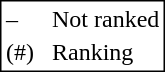<table style="border:1px solid black;">
<tr>
<td>–</td>
<td> </td>
<td>Not ranked</td>
</tr>
<tr>
<td>(#)</td>
<td> </td>
<td>Ranking</td>
</tr>
</table>
